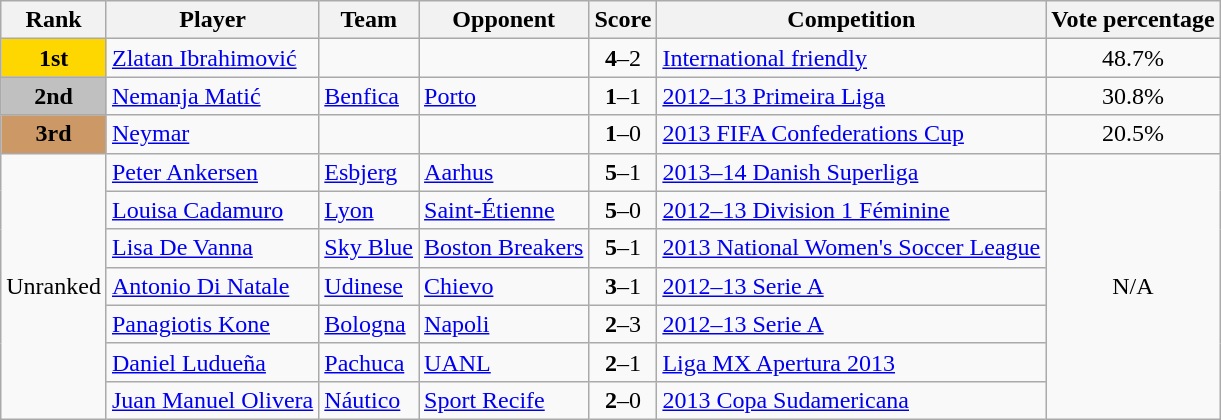<table class="wikitable">
<tr>
<th>Rank</th>
<th>Player</th>
<th>Team</th>
<th>Opponent</th>
<th>Score</th>
<th>Competition</th>
<th>Vote percentage</th>
</tr>
<tr>
<td scope=col style="background-color: gold" align="center"><strong>1st</strong></td>
<td> <a href='#'>Zlatan Ibrahimović</a></td>
<td></td>
<td></td>
<td align="center"><strong>4</strong>–2</td>
<td><a href='#'>International friendly</a></td>
<td align="center">48.7%</td>
</tr>
<tr>
<td scope=col style="background-color: silver" align="center"><strong>2nd</strong></td>
<td> <a href='#'>Nemanja Matić</a></td>
<td> <a href='#'>Benfica</a></td>
<td> <a href='#'>Porto</a></td>
<td align="center"><strong>1</strong>–1</td>
<td><a href='#'>2012–13 Primeira Liga</a></td>
<td align="center">30.8%</td>
</tr>
<tr>
<td scope=col style="background-color: #cc9966" align="center"><strong>3rd</strong></td>
<td> <a href='#'>Neymar</a></td>
<td></td>
<td></td>
<td align="center"><strong>1</strong>–0</td>
<td><a href='#'>2013 FIFA Confederations Cup</a></td>
<td align="center">20.5%</td>
</tr>
<tr>
<td rowspan="7">Unranked</td>
<td> <a href='#'>Peter Ankersen</a></td>
<td> <a href='#'>Esbjerg</a></td>
<td> <a href='#'>Aarhus</a></td>
<td align="center"><strong>5</strong>–1</td>
<td><a href='#'>2013–14 Danish Superliga</a></td>
<td rowspan="7" align="center">N/A</td>
</tr>
<tr>
<td> <a href='#'>Louisa Cadamuro</a></td>
<td> <a href='#'>Lyon</a></td>
<td> <a href='#'>Saint-Étienne</a></td>
<td align="center"><strong>5</strong>–0</td>
<td><a href='#'>2012–13 Division 1 Féminine</a></td>
</tr>
<tr>
<td> <a href='#'>Lisa De Vanna</a></td>
<td> <a href='#'>Sky Blue</a></td>
<td> <a href='#'>Boston Breakers</a></td>
<td align="center"><strong>5</strong>–1</td>
<td><a href='#'>2013 National Women's Soccer League</a></td>
</tr>
<tr>
<td> <a href='#'>Antonio Di Natale</a></td>
<td> <a href='#'>Udinese</a></td>
<td> <a href='#'>Chievo</a></td>
<td align="center"><strong>3</strong>–1</td>
<td><a href='#'>2012–13 Serie A</a></td>
</tr>
<tr>
<td> <a href='#'>Panagiotis Kone</a></td>
<td> <a href='#'>Bologna</a></td>
<td> <a href='#'>Napoli</a></td>
<td align="center"><strong>2</strong>–3</td>
<td><a href='#'>2012–13 Serie A</a></td>
</tr>
<tr>
<td> <a href='#'>Daniel Ludueña</a></td>
<td> <a href='#'>Pachuca</a></td>
<td> <a href='#'>UANL</a></td>
<td align="center"><strong>2</strong>–1</td>
<td><a href='#'>Liga MX Apertura 2013</a></td>
</tr>
<tr>
<td> <a href='#'>Juan Manuel Olivera</a></td>
<td> <a href='#'>Náutico</a></td>
<td> <a href='#'>Sport Recife</a></td>
<td align="center"><strong>2</strong>–0</td>
<td><a href='#'>2013 Copa Sudamericana</a></td>
</tr>
</table>
